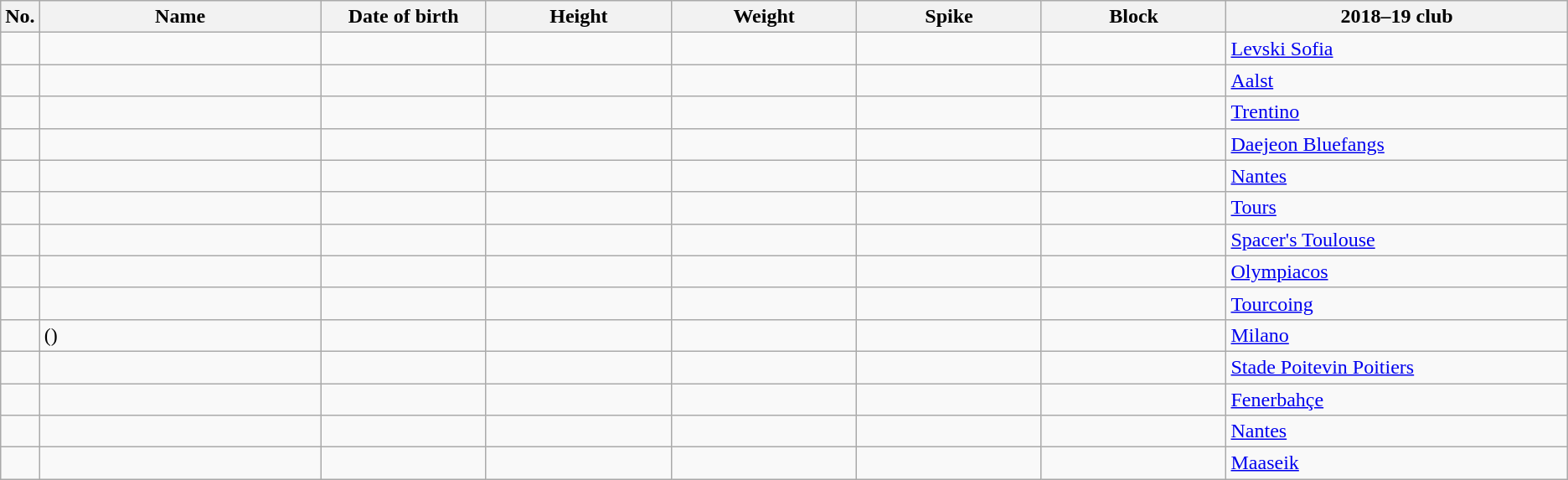<table class="wikitable sortable" style="font-size:100%; text-align:center">
<tr>
<th>No.</th>
<th style="width:14em">Name</th>
<th style="width:8em">Date of birth</th>
<th style="width:9em">Height</th>
<th style="width:9em">Weight</th>
<th style="width:9em">Spike</th>
<th style="width:9em">Block</th>
<th style="width:17em">2018–19 club</th>
</tr>
<tr>
<td></td>
<td style="text-align:left"></td>
<td style="text-align:right"></td>
<td></td>
<td></td>
<td></td>
<td></td>
<td style="text-align:left"> <a href='#'>Levski Sofia</a></td>
</tr>
<tr>
<td></td>
<td style="text-align:left"></td>
<td style="text-align:right"></td>
<td></td>
<td></td>
<td></td>
<td></td>
<td style="text-align:left"> <a href='#'>Aalst</a></td>
</tr>
<tr>
<td></td>
<td style="text-align:left"></td>
<td style="text-align:right"></td>
<td></td>
<td></td>
<td></td>
<td></td>
<td style="text-align:left"> <a href='#'>Trentino</a></td>
</tr>
<tr>
<td></td>
<td style="text-align:left"></td>
<td style="text-align:right"></td>
<td></td>
<td></td>
<td></td>
<td></td>
<td style="text-align:left"> <a href='#'>Daejeon Bluefangs</a></td>
</tr>
<tr>
<td></td>
<td style="text-align:left"></td>
<td style="text-align:right"></td>
<td></td>
<td></td>
<td></td>
<td></td>
<td style="text-align:left"> <a href='#'>Nantes</a></td>
</tr>
<tr>
<td></td>
<td style="text-align:left"></td>
<td style="text-align:right"></td>
<td></td>
<td></td>
<td></td>
<td></td>
<td style="text-align:left"> <a href='#'>Tours</a></td>
</tr>
<tr>
<td></td>
<td style="text-align:left"></td>
<td style="text-align:right"></td>
<td></td>
<td></td>
<td></td>
<td></td>
<td style="text-align:left"> <a href='#'>Spacer's Toulouse</a></td>
</tr>
<tr>
<td></td>
<td style="text-align:left"></td>
<td style="text-align:right"></td>
<td></td>
<td></td>
<td></td>
<td></td>
<td style="text-align:left"> <a href='#'>Olympiacos</a></td>
</tr>
<tr>
<td></td>
<td style="text-align:left"></td>
<td style="text-align:right"></td>
<td></td>
<td></td>
<td></td>
<td></td>
<td style="text-align:left"> <a href='#'>Tourcoing</a></td>
</tr>
<tr>
<td></td>
<td style="text-align:left"> ()</td>
<td style="text-align:right"></td>
<td></td>
<td></td>
<td></td>
<td></td>
<td style="text-align:left"> <a href='#'>Milano</a></td>
</tr>
<tr>
<td></td>
<td style="text-align:left"></td>
<td style="text-align:right"></td>
<td></td>
<td></td>
<td></td>
<td></td>
<td style="text-align:left"> <a href='#'>Stade Poitevin Poitiers</a></td>
</tr>
<tr>
<td></td>
<td style="text-align:left"></td>
<td style="text-align:right"></td>
<td></td>
<td></td>
<td></td>
<td></td>
<td style="text-align:left"> <a href='#'>Fenerbahçe</a></td>
</tr>
<tr>
<td></td>
<td style="text-align:left"></td>
<td style="text-align:right"></td>
<td></td>
<td></td>
<td></td>
<td></td>
<td style="text-align:left"> <a href='#'>Nantes</a></td>
</tr>
<tr>
<td></td>
<td style="text-align:left"></td>
<td style="text-align:right"></td>
<td></td>
<td></td>
<td></td>
<td></td>
<td style="text-align:left"> <a href='#'>Maaseik</a></td>
</tr>
</table>
